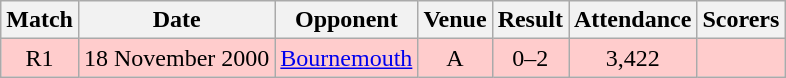<table class="wikitable" style="font-size:100%; text-align:center">
<tr>
<th>Match</th>
<th>Date</th>
<th>Opponent</th>
<th>Venue</th>
<th>Result</th>
<th>Attendance</th>
<th>Scorers</th>
</tr>
<tr style="background: #FFCCCC;">
<td>R1</td>
<td>18 November 2000</td>
<td><a href='#'>Bournemouth</a></td>
<td>A</td>
<td>0–2</td>
<td>3,422</td>
<td></td>
</tr>
</table>
